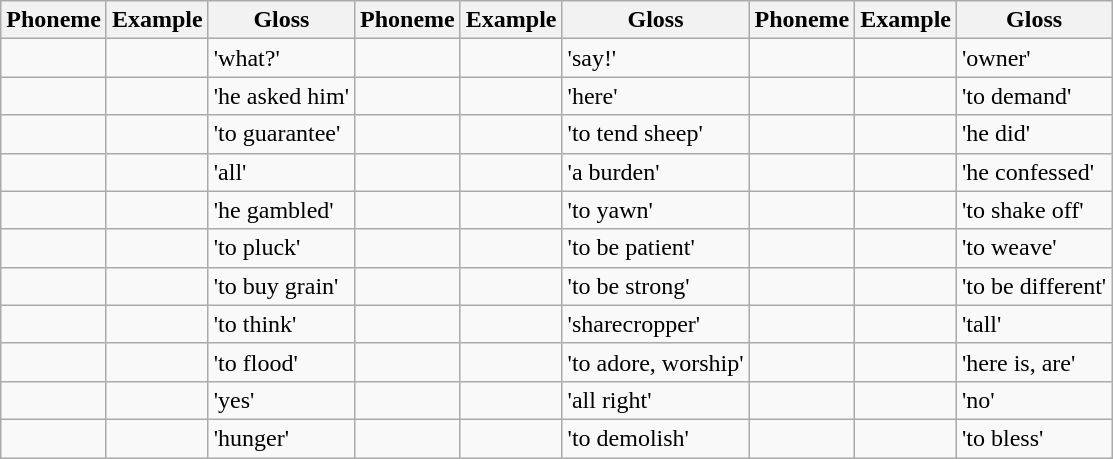<table class="wikitable">
<tr>
<th>Phoneme</th>
<th>Example</th>
<th>Gloss</th>
<th>Phoneme</th>
<th>Example</th>
<th>Gloss</th>
<th>Phoneme</th>
<th>Example</th>
<th>Gloss</th>
</tr>
<tr>
<td></td>
<td></td>
<td>'what?'</td>
<td></td>
<td></td>
<td>'say!'</td>
<td></td>
<td></td>
<td>'owner'</td>
</tr>
<tr>
<td></td>
<td></td>
<td>'he asked him'</td>
<td></td>
<td></td>
<td>'here'</td>
<td></td>
<td></td>
<td>'to demand'</td>
</tr>
<tr>
<td></td>
<td></td>
<td>'to guarantee'</td>
<td></td>
<td></td>
<td>'to tend sheep'</td>
<td></td>
<td></td>
<td>'he did'</td>
</tr>
<tr>
<td></td>
<td></td>
<td>'all'</td>
<td></td>
<td></td>
<td>'a burden'</td>
<td></td>
<td></td>
<td>'he confessed'</td>
</tr>
<tr>
<td></td>
<td></td>
<td>'he gambled'</td>
<td></td>
<td></td>
<td>'to yawn'</td>
<td></td>
<td></td>
<td>'to shake off'</td>
</tr>
<tr>
<td></td>
<td></td>
<td>'to pluck'</td>
<td></td>
<td></td>
<td>'to be patient'</td>
<td></td>
<td></td>
<td>'to weave'</td>
</tr>
<tr>
<td></td>
<td></td>
<td>'to buy grain'</td>
<td></td>
<td></td>
<td>'to be strong'</td>
<td></td>
<td></td>
<td>'to be different'</td>
</tr>
<tr>
<td></td>
<td></td>
<td>'to think'</td>
<td></td>
<td></td>
<td>'sharecropper'</td>
<td></td>
<td></td>
<td>'tall'</td>
</tr>
<tr>
<td></td>
<td></td>
<td>'to flood'</td>
<td></td>
<td></td>
<td>'to adore, worship'</td>
<td></td>
<td></td>
<td>'here is, are'</td>
</tr>
<tr>
<td></td>
<td></td>
<td>'yes'</td>
<td></td>
<td></td>
<td>'all right'</td>
<td></td>
<td></td>
<td>'no'</td>
</tr>
<tr>
<td></td>
<td></td>
<td>'hunger'</td>
<td></td>
<td></td>
<td>'to demolish'</td>
<td></td>
<td></td>
<td>'to bless'</td>
</tr>
</table>
